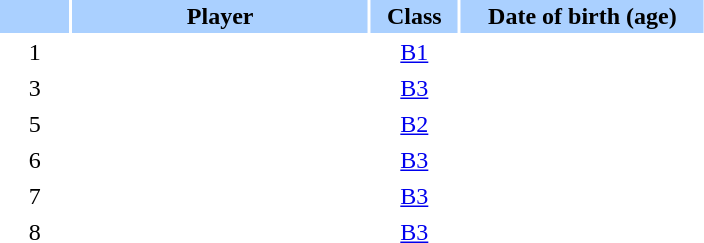<table class="sortable" border="0" cellspacing="2" cellpadding="2">
<tr style="background-color:#AAD0FF">
<th width=8%></th>
<th width=34%>Player</th>
<th width=10%>Class</th>
<th width=28%>Date of birth (age)</th>
</tr>
<tr>
<td style="text-align: center;">1</td>
<td></td>
<td style="text-align: center;"><a href='#'>B1</a></td>
<td style="text-align: center;"></td>
</tr>
<tr>
<td style="text-align: center;">3</td>
<td></td>
<td style="text-align: center;"><a href='#'>B3</a></td>
<td style="text-align: center;"></td>
</tr>
<tr>
<td style="text-align: center;">5</td>
<td></td>
<td style="text-align: center;"><a href='#'>B2</a></td>
<td style="text-align: center;"></td>
</tr>
<tr>
<td style="text-align: center;">6</td>
<td></td>
<td style="text-align: center;"><a href='#'>B3</a></td>
<td style="text-align: center;"></td>
</tr>
<tr>
<td style="text-align: center;">7</td>
<td></td>
<td style="text-align: center;"><a href='#'>B3</a></td>
<td style="text-align: center;"></td>
</tr>
<tr>
<td style="text-align: center;">8</td>
<td></td>
<td style="text-align: center;"><a href='#'>B3</a></td>
<td style="text-align: center;"></td>
</tr>
</table>
